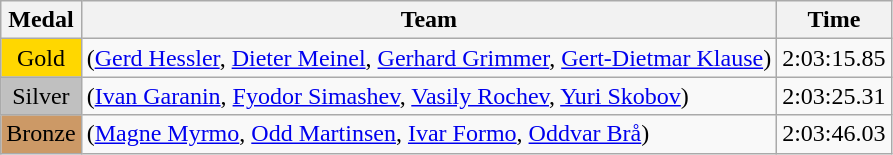<table class="wikitable">
<tr>
<th>Medal</th>
<th>Team</th>
<th>Time</th>
</tr>
<tr>
<td style="text-align:center;background-color:gold;">Gold</td>
<td> (<a href='#'>Gerd Hessler</a>, <a href='#'>Dieter Meinel</a>, <a href='#'>Gerhard Grimmer</a>, <a href='#'>Gert-Dietmar Klause</a>)</td>
<td>2:03:15.85</td>
</tr>
<tr>
<td style="text-align:center;background-color:silver;">Silver</td>
<td> (<a href='#'>Ivan Garanin</a>, <a href='#'>Fyodor Simashev</a>, <a href='#'>Vasily Rochev</a>, <a href='#'>Yuri Skobov</a>)</td>
<td>2:03:25.31</td>
</tr>
<tr>
<td style="text-align:center;background-color:#CC9966;">Bronze</td>
<td> (<a href='#'>Magne Myrmo</a>, <a href='#'>Odd Martinsen</a>, <a href='#'>Ivar Formo</a>, <a href='#'>Oddvar Brå</a>)</td>
<td>2:03:46.03</td>
</tr>
</table>
